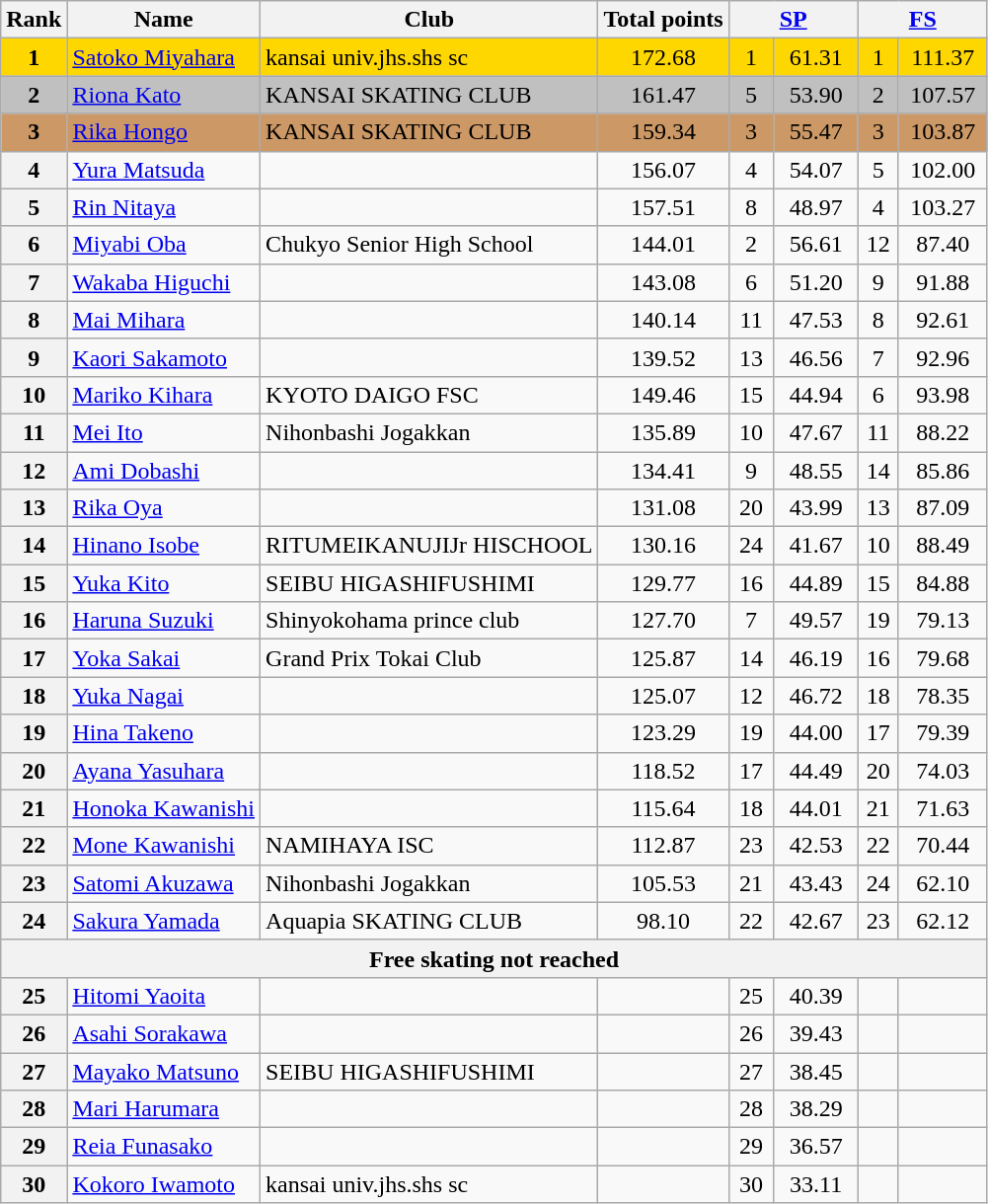<table class="wikitable sortable">
<tr>
<th>Rank</th>
<th>Name</th>
<th>Club</th>
<th>Total points</th>
<th colspan="2" width="80px"><a href='#'>SP</a></th>
<th colspan="2" width="80px"><a href='#'>FS</a></th>
</tr>
<tr bgcolor="gold">
<td align="center"><strong>1</strong></td>
<td><a href='#'>Satoko Miyahara</a></td>
<td>kansai univ.jhs.shs sc</td>
<td align="center">172.68</td>
<td align="center">1</td>
<td align="center">61.31</td>
<td align="center">1</td>
<td align="center">111.37</td>
</tr>
<tr bgcolor="silver">
<td align="center"><strong>2</strong></td>
<td><a href='#'>Riona Kato</a></td>
<td>KANSAI SKATING CLUB</td>
<td align="center">161.47</td>
<td align="center">5</td>
<td align="center">53.90</td>
<td align="center">2</td>
<td align="center">107.57</td>
</tr>
<tr bgcolor="cc9966">
<td align="center"><strong>3</strong></td>
<td><a href='#'>Rika Hongo</a></td>
<td>KANSAI SKATING CLUB</td>
<td align="center">159.34</td>
<td align="center">3</td>
<td align="center">55.47</td>
<td align="center">3</td>
<td align="center">103.87</td>
</tr>
<tr>
<th>4</th>
<td><a href='#'>Yura Matsuda</a></td>
<td></td>
<td align="center">156.07</td>
<td align="center">4</td>
<td align="center">54.07</td>
<td align="center">5</td>
<td align="center">102.00</td>
</tr>
<tr>
<th>5</th>
<td><a href='#'>Rin Nitaya</a></td>
<td></td>
<td align="center">157.51</td>
<td align="center">8</td>
<td align="center">48.97</td>
<td align="center">4</td>
<td align="center">103.27</td>
</tr>
<tr>
<th>6</th>
<td><a href='#'>Miyabi Oba</a></td>
<td>Chukyo Senior High School</td>
<td align="center">144.01</td>
<td align="center">2</td>
<td align="center">56.61</td>
<td align="center">12</td>
<td align="center">87.40</td>
</tr>
<tr>
<th>7</th>
<td><a href='#'>Wakaba Higuchi</a></td>
<td></td>
<td align="center">143.08</td>
<td align="center">6</td>
<td align="center">51.20</td>
<td align="center">9</td>
<td align="center">91.88</td>
</tr>
<tr>
<th>8</th>
<td><a href='#'>Mai Mihara</a></td>
<td></td>
<td align="center">140.14</td>
<td align="center">11</td>
<td align="center">47.53</td>
<td align="center">8</td>
<td align="center">92.61</td>
</tr>
<tr>
<th>9</th>
<td><a href='#'>Kaori Sakamoto</a></td>
<td></td>
<td align="center">139.52</td>
<td align="center">13</td>
<td align="center">46.56</td>
<td align="center">7</td>
<td align="center">92.96</td>
</tr>
<tr>
<th>10</th>
<td><a href='#'>Mariko Kihara</a></td>
<td>KYOTO DAIGO FSC</td>
<td align="center">149.46</td>
<td align="center">15</td>
<td align="center">44.94</td>
<td align="center">6</td>
<td align="center">93.98</td>
</tr>
<tr>
<th>11</th>
<td><a href='#'>Mei Ito</a></td>
<td>Nihonbashi Jogakkan</td>
<td align="center">135.89</td>
<td align="center">10</td>
<td align="center">47.67</td>
<td align="center">11</td>
<td align="center">88.22</td>
</tr>
<tr>
<th>12</th>
<td><a href='#'>Ami Dobashi</a></td>
<td></td>
<td align="center">134.41</td>
<td align="center">9</td>
<td align="center">48.55</td>
<td align="center">14</td>
<td align="center">85.86</td>
</tr>
<tr>
<th>13</th>
<td><a href='#'>Rika Oya</a></td>
<td></td>
<td align="center">131.08</td>
<td align="center">20</td>
<td align="center">43.99</td>
<td align="center">13</td>
<td align="center">87.09</td>
</tr>
<tr>
<th>14</th>
<td><a href='#'>Hinano Isobe</a></td>
<td>RITUMEIKANUJIJr HISCHOOL</td>
<td align="center">130.16</td>
<td align="center">24</td>
<td align="center">41.67</td>
<td align="center">10</td>
<td align="center">88.49</td>
</tr>
<tr>
<th>15</th>
<td><a href='#'>Yuka Kito</a></td>
<td>SEIBU HIGASHIFUSHIMI</td>
<td align="center">129.77</td>
<td align="center">16</td>
<td align="center">44.89</td>
<td align="center">15</td>
<td align="center">84.88</td>
</tr>
<tr>
<th>16</th>
<td><a href='#'>Haruna Suzuki</a></td>
<td>Shinyokohama prince club</td>
<td align="center">127.70</td>
<td align="center">7</td>
<td align="center">49.57</td>
<td align="center">19</td>
<td align="center">79.13</td>
</tr>
<tr>
<th>17</th>
<td><a href='#'>Yoka Sakai</a></td>
<td>Grand Prix Tokai Club</td>
<td align="center">125.87</td>
<td align="center">14</td>
<td align="center">46.19</td>
<td align="center">16</td>
<td align="center">79.68</td>
</tr>
<tr>
<th>18</th>
<td><a href='#'>Yuka Nagai</a></td>
<td></td>
<td align="center">125.07</td>
<td align="center">12</td>
<td align="center">46.72</td>
<td align="center">18</td>
<td align="center">78.35</td>
</tr>
<tr>
<th>19</th>
<td><a href='#'>Hina Takeno</a></td>
<td></td>
<td align="center">123.29</td>
<td align="center">19</td>
<td align="center">44.00</td>
<td align="center">17</td>
<td align="center">79.39</td>
</tr>
<tr>
<th>20</th>
<td><a href='#'>Ayana Yasuhara</a></td>
<td></td>
<td align="center">118.52</td>
<td align="center">17</td>
<td align="center">44.49</td>
<td align="center">20</td>
<td align="center">74.03</td>
</tr>
<tr>
<th>21</th>
<td><a href='#'>Honoka Kawanishi</a></td>
<td></td>
<td align="center">115.64</td>
<td align="center">18</td>
<td align="center">44.01</td>
<td align="center">21</td>
<td align="center">71.63</td>
</tr>
<tr>
<th>22</th>
<td><a href='#'>Mone Kawanishi</a></td>
<td>NAMIHAYA ISC</td>
<td align="center">112.87</td>
<td align="center">23</td>
<td align="center">42.53</td>
<td align="center">22</td>
<td align="center">70.44</td>
</tr>
<tr>
<th>23</th>
<td><a href='#'>Satomi Akuzawa</a></td>
<td>Nihonbashi Jogakkan</td>
<td align="center">105.53</td>
<td align="center">21</td>
<td align="center">43.43</td>
<td align="center">24</td>
<td align="center">62.10</td>
</tr>
<tr>
<th>24</th>
<td><a href='#'>Sakura Yamada</a></td>
<td>Aquapia SKATING CLUB</td>
<td align="center">98.10</td>
<td align="center">22</td>
<td align="center">42.67</td>
<td align="center">23</td>
<td align="center">62.12</td>
</tr>
<tr>
<th colspan=8>Free skating not reached</th>
</tr>
<tr>
<th>25</th>
<td><a href='#'>Hitomi Yaoita</a></td>
<td></td>
<td></td>
<td align="center">25</td>
<td align="center">40.39</td>
<td></td>
<td></td>
</tr>
<tr>
<th>26</th>
<td><a href='#'>Asahi Sorakawa</a></td>
<td></td>
<td></td>
<td align="center">26</td>
<td align="center">39.43</td>
<td></td>
<td></td>
</tr>
<tr>
<th>27</th>
<td><a href='#'>Mayako Matsuno</a></td>
<td>SEIBU HIGASHIFUSHIMI</td>
<td></td>
<td align="center">27</td>
<td align="center">38.45</td>
<td></td>
<td></td>
</tr>
<tr>
<th>28</th>
<td><a href='#'>Mari Harumara</a></td>
<td></td>
<td></td>
<td align="center">28</td>
<td align="center">38.29</td>
<td></td>
<td></td>
</tr>
<tr>
<th>29</th>
<td><a href='#'>Reia Funasako</a></td>
<td></td>
<td></td>
<td align="center">29</td>
<td align="center">36.57</td>
<td></td>
<td></td>
</tr>
<tr>
<th>30</th>
<td><a href='#'>Kokoro Iwamoto</a></td>
<td>kansai univ.jhs.shs sc</td>
<td></td>
<td align="center">30</td>
<td align="center">33.11</td>
<td></td>
<td></td>
</tr>
</table>
